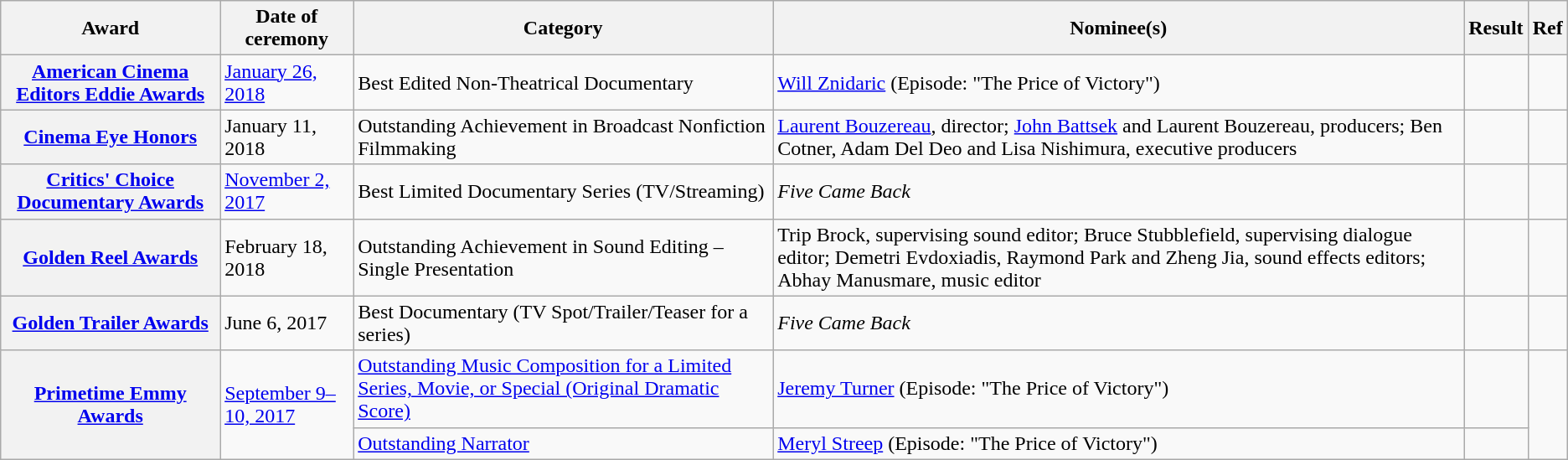<table class="wikitable sortable plainrowheaders">
<tr>
<th scope="col">Award</th>
<th scope="col">Date of ceremony</th>
<th scope="col">Category</th>
<th scope="col">Nominee(s)</th>
<th scope="col">Result</th>
<th>Ref</th>
</tr>
<tr>
<th scope="row"><a href='#'>American Cinema Editors Eddie Awards</a></th>
<td><a href='#'>January 26, 2018</a></td>
<td>Best Edited Non-Theatrical Documentary</td>
<td><a href='#'>Will Znidaric</a> (Episode: "The Price of Victory")</td>
<td></td>
<td align="center"></td>
</tr>
<tr>
<th scope="row"><a href='#'>Cinema Eye Honors</a></th>
<td>January 11, 2018</td>
<td>Outstanding Achievement in Broadcast Nonfiction Filmmaking</td>
<td><a href='#'>Laurent Bouzereau</a>, director; <a href='#'>John Battsek</a> and Laurent Bouzereau, producers; Ben Cotner, Adam Del Deo and Lisa Nishimura, executive producers</td>
<td></td>
<td align="center"></td>
</tr>
<tr>
<th scope="row"><a href='#'>Critics' Choice Documentary Awards</a></th>
<td><a href='#'>November 2, 2017</a></td>
<td>Best Limited Documentary Series (TV/Streaming)</td>
<td><em>Five Came Back</em></td>
<td></td>
<td align="center"></td>
</tr>
<tr>
<th scope="row"><a href='#'>Golden Reel Awards</a></th>
<td>February 18, 2018</td>
<td>Outstanding Achievement in Sound Editing – Single Presentation</td>
<td>Trip Brock, supervising sound editor; Bruce Stubblefield, supervising dialogue editor; Demetri Evdoxiadis, Raymond Park and Zheng Jia, sound effects editors;  Abhay Manusmare, music editor</td>
<td></td>
<td align="center"></td>
</tr>
<tr>
<th scope="row"><a href='#'>Golden Trailer Awards</a></th>
<td>June 6, 2017</td>
<td>Best Documentary (TV Spot/Trailer/Teaser for a series)</td>
<td><em>Five Came Back</em></td>
<td></td>
<td align="center"></td>
</tr>
<tr>
<th scope="row" rowspan="2"><a href='#'>Primetime Emmy Awards</a></th>
<td rowspan="2"><a href='#'>September 9–10, 2017</a></td>
<td><a href='#'>Outstanding Music Composition for a Limited Series, Movie, or Special (Original Dramatic Score)</a></td>
<td><a href='#'>Jeremy Turner</a> (Episode: "The Price of Victory")</td>
<td></td>
<td align="center" rowspan="2"></td>
</tr>
<tr>
<td><a href='#'>Outstanding Narrator</a></td>
<td><a href='#'>Meryl Streep</a> (Episode: "The Price of Victory")</td>
<td></td>
</tr>
</table>
